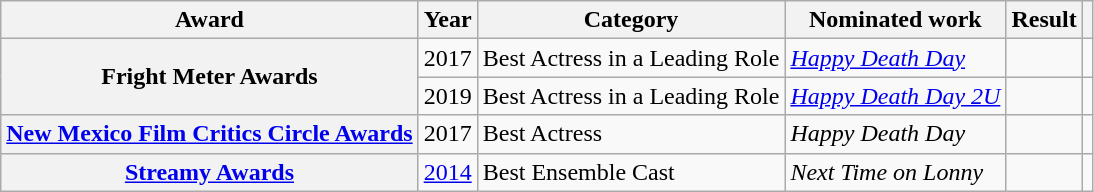<table class="wikitable plainrowheaders sortable">
<tr>
<th scope="col">Award</th>
<th scope="col">Year</th>
<th scope="col">Category</th>
<th scope="col">Nominated work</th>
<th scope="col">Result</th>
<th scope="col"></th>
</tr>
<tr>
<th rowspan="2" scope="row">Fright Meter Awards</th>
<td>2017</td>
<td>Best Actress in a Leading Role</td>
<td><em><a href='#'>Happy Death Day</a></em></td>
<td></td>
<td style="text-align:center;"></td>
</tr>
<tr>
<td>2019</td>
<td>Best Actress in a Leading Role</td>
<td><em><a href='#'>Happy Death Day 2U</a></em></td>
<td></td>
<td style="text-align:center;"></td>
</tr>
<tr>
<th scope="row"><a href='#'>New Mexico Film Critics Circle Awards</a></th>
<td>2017</td>
<td>Best Actress</td>
<td><em>Happy Death Day</em></td>
<td></td>
<td style="text-align:center;"></td>
</tr>
<tr>
<th scope="row"><a href='#'>Streamy Awards</a></th>
<td><a href='#'>2014</a></td>
<td>Best Ensemble Cast</td>
<td><em>Next Time on Lonny</em></td>
<td></td>
<td style="text-align:center;"></td>
</tr>
</table>
